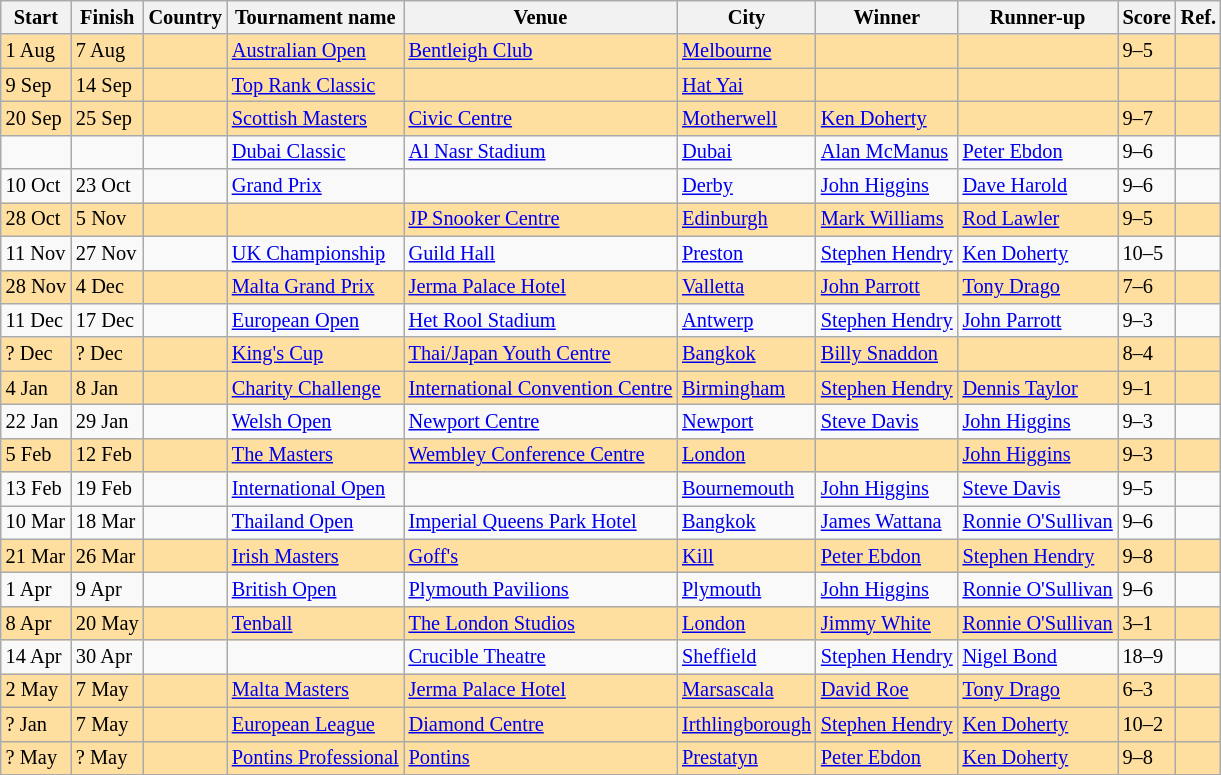<table class="wikitable sortable" style="font-size: 85%">
<tr>
<th>Start</th>
<th>Finish</th>
<th>Country</th>
<th>Tournament name</th>
<th>Venue</th>
<th>City</th>
<th>Winner</th>
<th>Runner-up</th>
<th>Score</th>
<th>Ref.</th>
</tr>
<tr bgcolor="#ffdf9f">
<td>1 Aug</td>
<td>7 Aug</td>
<td></td>
<td><a href='#'>Australian Open</a></td>
<td><a href='#'>Bentleigh Club</a></td>
<td><a href='#'>Melbourne</a></td>
<td></td>
<td></td>
<td>9–5</td>
<td></td>
</tr>
<tr bgcolor="#ffdf9f">
<td>9 Sep</td>
<td>14 Sep</td>
<td></td>
<td><a href='#'>Top Rank Classic</a></td>
<td></td>
<td><a href='#'>Hat Yai</a></td>
<td></td>
<td></td>
<td></td>
<td></td>
</tr>
<tr bgcolor="#ffdf9f">
<td>20 Sep</td>
<td>25 Sep</td>
<td></td>
<td><a href='#'>Scottish Masters</a></td>
<td><a href='#'>Civic Centre</a></td>
<td><a href='#'>Motherwell</a></td>
<td> <a href='#'>Ken Doherty</a></td>
<td></td>
<td>9–7</td>
<td></td>
</tr>
<tr>
<td></td>
<td></td>
<td></td>
<td><a href='#'>Dubai Classic</a></td>
<td><a href='#'>Al Nasr Stadium</a></td>
<td><a href='#'>Dubai</a></td>
<td> <a href='#'>Alan McManus</a></td>
<td> <a href='#'>Peter Ebdon</a></td>
<td>9–6</td>
<td></td>
</tr>
<tr>
<td>10 Oct</td>
<td>23 Oct</td>
<td></td>
<td><a href='#'>Grand Prix</a></td>
<td></td>
<td><a href='#'>Derby</a></td>
<td> <a href='#'>John Higgins</a></td>
<td> <a href='#'>Dave Harold</a></td>
<td>9–6</td>
<td></td>
</tr>
<tr bgcolor="#ffdf9f">
<td>28 Oct</td>
<td>5 Nov</td>
<td></td>
<td></td>
<td><a href='#'>JP Snooker Centre</a></td>
<td><a href='#'>Edinburgh</a></td>
<td> <a href='#'>Mark Williams</a></td>
<td> <a href='#'>Rod Lawler</a></td>
<td>9–5</td>
<td></td>
</tr>
<tr>
<td>11 Nov</td>
<td>27 Nov</td>
<td></td>
<td><a href='#'>UK Championship</a></td>
<td><a href='#'>Guild Hall</a></td>
<td><a href='#'>Preston</a></td>
<td> <a href='#'>Stephen Hendry</a></td>
<td> <a href='#'>Ken Doherty</a></td>
<td>10–5</td>
<td></td>
</tr>
<tr bgcolor="#ffdf9f">
<td>28 Nov</td>
<td>4 Dec</td>
<td></td>
<td><a href='#'>Malta Grand Prix</a></td>
<td><a href='#'>Jerma Palace Hotel</a></td>
<td><a href='#'>Valletta</a></td>
<td> <a href='#'>John Parrott</a></td>
<td> <a href='#'>Tony Drago</a></td>
<td>7–6</td>
<td></td>
</tr>
<tr>
<td>11 Dec</td>
<td>17 Dec</td>
<td></td>
<td><a href='#'>European Open</a></td>
<td><a href='#'>Het Rool Stadium</a></td>
<td><a href='#'>Antwerp</a></td>
<td> <a href='#'>Stephen Hendry</a></td>
<td> <a href='#'>John Parrott</a></td>
<td>9–3</td>
<td></td>
</tr>
<tr bgcolor="#ffdf9f">
<td>? Dec</td>
<td>? Dec</td>
<td></td>
<td><a href='#'>King's Cup</a></td>
<td><a href='#'>Thai/Japan Youth Centre</a></td>
<td><a href='#'>Bangkok</a></td>
<td> <a href='#'>Billy Snaddon</a></td>
<td></td>
<td>8–4</td>
<td></td>
</tr>
<tr bgcolor="#ffdf9f">
<td>4 Jan</td>
<td>8 Jan</td>
<td></td>
<td><a href='#'>Charity Challenge</a></td>
<td><a href='#'>International Convention Centre</a></td>
<td><a href='#'>Birmingham</a></td>
<td> <a href='#'>Stephen Hendry</a></td>
<td> <a href='#'>Dennis Taylor</a></td>
<td>9–1</td>
<td></td>
</tr>
<tr>
<td>22 Jan</td>
<td>29 Jan</td>
<td></td>
<td><a href='#'>Welsh Open</a></td>
<td><a href='#'>Newport Centre</a></td>
<td><a href='#'>Newport</a></td>
<td> <a href='#'>Steve Davis</a></td>
<td> <a href='#'>John Higgins</a></td>
<td>9–3</td>
<td></td>
</tr>
<tr bgcolor="#ffdf9f">
<td>5 Feb</td>
<td>12 Feb</td>
<td></td>
<td><a href='#'>The Masters</a></td>
<td><a href='#'>Wembley Conference Centre</a></td>
<td><a href='#'>London</a></td>
<td></td>
<td> <a href='#'>John Higgins</a></td>
<td>9–3</td>
<td></td>
</tr>
<tr>
<td>13 Feb</td>
<td>19 Feb</td>
<td></td>
<td><a href='#'>International Open</a></td>
<td></td>
<td><a href='#'>Bournemouth</a></td>
<td> <a href='#'>John Higgins</a></td>
<td> <a href='#'>Steve Davis</a></td>
<td>9–5</td>
<td></td>
</tr>
<tr>
<td>10 Mar</td>
<td>18 Mar</td>
<td></td>
<td><a href='#'>Thailand Open</a></td>
<td><a href='#'>Imperial Queens Park Hotel</a></td>
<td><a href='#'>Bangkok</a></td>
<td> <a href='#'>James Wattana</a></td>
<td> <a href='#'>Ronnie O'Sullivan</a></td>
<td>9–6</td>
<td></td>
</tr>
<tr bgcolor="#ffdf9f">
<td>21 Mar</td>
<td>26 Mar</td>
<td></td>
<td><a href='#'>Irish Masters</a></td>
<td><a href='#'>Goff's</a></td>
<td><a href='#'>Kill</a></td>
<td> <a href='#'>Peter Ebdon</a></td>
<td> <a href='#'>Stephen Hendry</a></td>
<td>9–8</td>
<td></td>
</tr>
<tr>
<td>1 Apr</td>
<td>9 Apr</td>
<td></td>
<td><a href='#'>British Open</a></td>
<td><a href='#'>Plymouth Pavilions</a></td>
<td><a href='#'>Plymouth</a></td>
<td> <a href='#'>John Higgins</a></td>
<td> <a href='#'>Ronnie O'Sullivan</a></td>
<td>9–6</td>
<td></td>
</tr>
<tr bgcolor="#ffdf9f">
<td>8 Apr</td>
<td>20 May</td>
<td></td>
<td><a href='#'>Tenball</a></td>
<td><a href='#'>The London Studios</a></td>
<td><a href='#'>London</a></td>
<td> <a href='#'>Jimmy White</a></td>
<td> <a href='#'>Ronnie O'Sullivan</a></td>
<td>3–1</td>
<td></td>
</tr>
<tr>
<td>14 Apr</td>
<td>30 Apr</td>
<td></td>
<td></td>
<td><a href='#'>Crucible Theatre</a></td>
<td><a href='#'>Sheffield</a></td>
<td> <a href='#'>Stephen Hendry</a></td>
<td> <a href='#'>Nigel Bond</a></td>
<td>18–9</td>
<td></td>
</tr>
<tr bgcolor="#ffdf9f">
<td>2 May</td>
<td>7 May</td>
<td></td>
<td><a href='#'>Malta Masters</a></td>
<td><a href='#'>Jerma Palace Hotel</a></td>
<td><a href='#'>Marsascala</a></td>
<td> <a href='#'>David Roe</a></td>
<td> <a href='#'>Tony Drago</a></td>
<td>6–3</td>
<td></td>
</tr>
<tr bgcolor="#ffdf9f">
<td>? Jan</td>
<td>7 May</td>
<td></td>
<td><a href='#'>European League</a></td>
<td><a href='#'>Diamond Centre</a></td>
<td><a href='#'>Irthlingborough</a></td>
<td> <a href='#'>Stephen Hendry</a></td>
<td> <a href='#'>Ken Doherty</a></td>
<td>10–2</td>
<td></td>
</tr>
<tr bgcolor="#ffdf9f">
<td>? May</td>
<td>? May</td>
<td></td>
<td><a href='#'>Pontins Professional</a></td>
<td><a href='#'>Pontins</a></td>
<td><a href='#'>Prestatyn</a></td>
<td> <a href='#'>Peter Ebdon</a></td>
<td> <a href='#'>Ken Doherty</a></td>
<td>9–8</td>
<td></td>
</tr>
</table>
